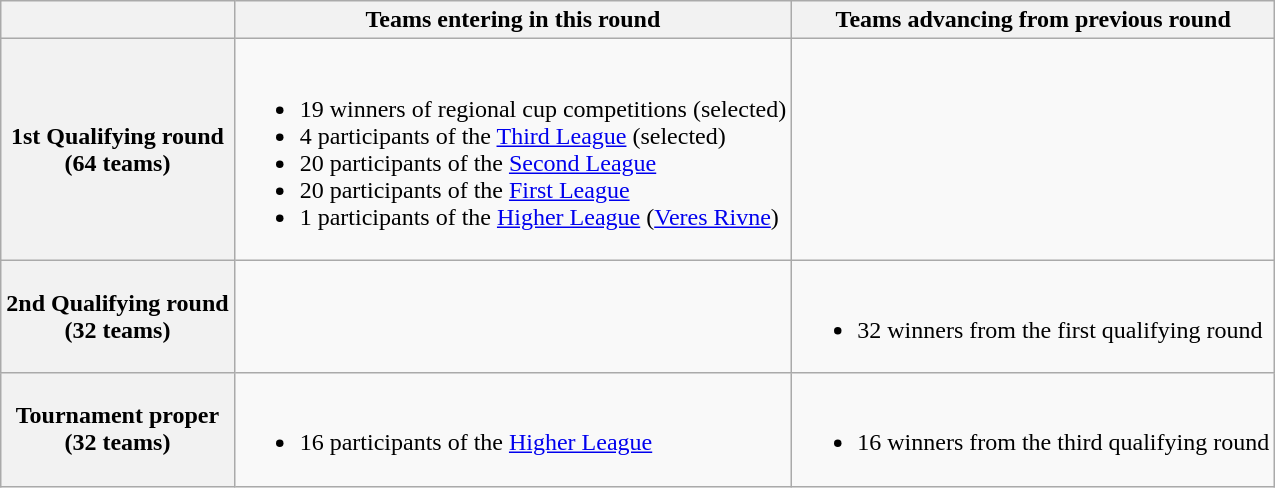<table class="wikitable">
<tr>
<th colspan=2></th>
<th>Teams entering in this round</th>
<th>Teams advancing from previous round</th>
</tr>
<tr>
<th colspan=2>1st Qualifying round<br> (64 teams)</th>
<td><br><ul><li>19 winners of regional cup competitions (selected)</li><li>4 participants of the <a href='#'>Third League</a> (selected)</li><li>20 participants of the <a href='#'>Second League</a></li><li>20 participants of the <a href='#'>First League</a></li><li>1 participants of the <a href='#'>Higher League</a> (<a href='#'>Veres Rivne</a>)</li></ul></td>
<td></td>
</tr>
<tr>
<th colspan=2>2nd Qualifying round<br> (32 teams)</th>
<td></td>
<td><br><ul><li>32 winners from the first qualifying round</li></ul></td>
</tr>
<tr>
<th colspan=2>Tournament proper<br> (32 teams)</th>
<td><br><ul><li>16 participants of the <a href='#'>Higher League</a></li></ul></td>
<td><br><ul><li>16 winners from the third qualifying round</li></ul></td>
</tr>
</table>
